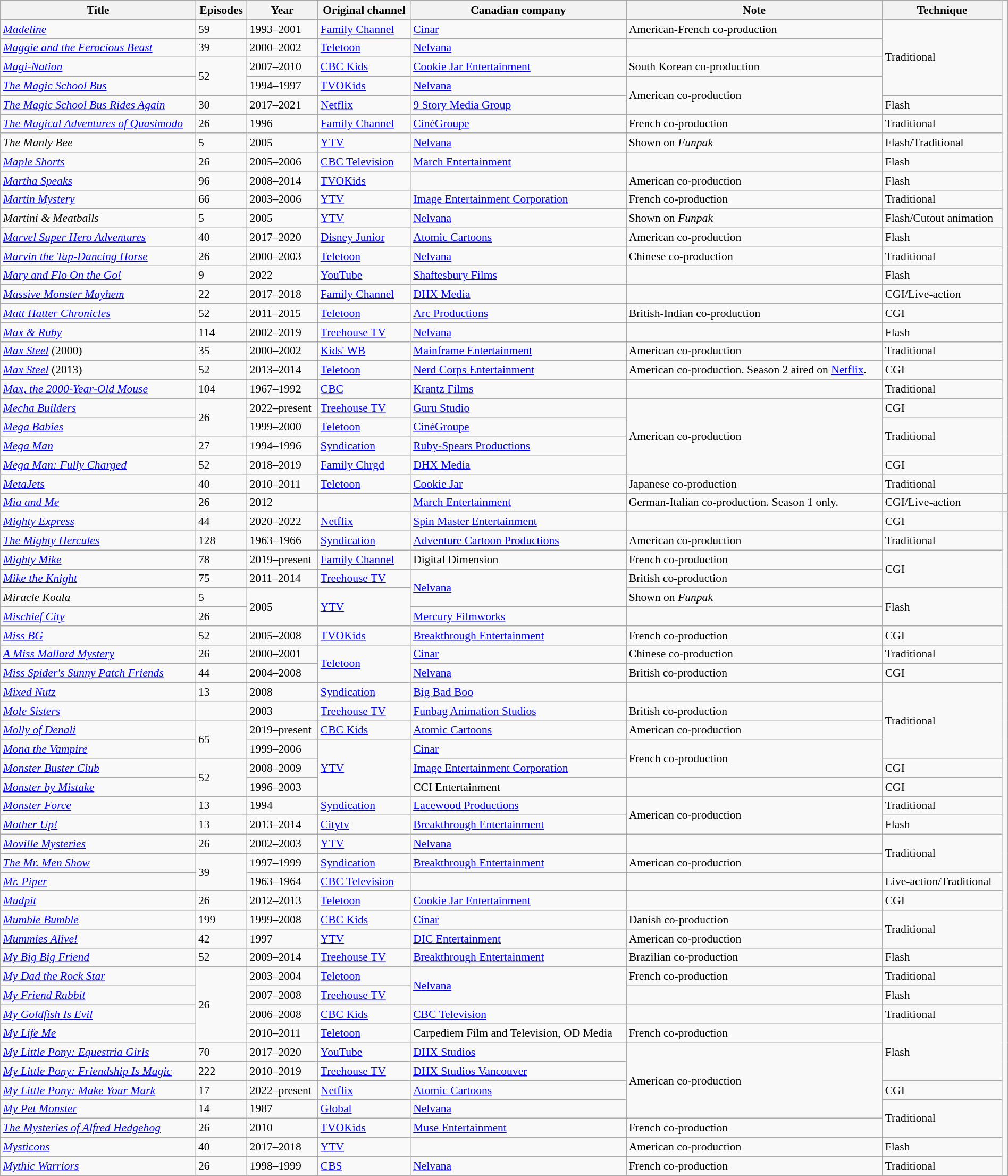<table class="wikitable sortable" style="text-align: left; font-size:90%; width:100%;">
<tr>
<th>Title</th>
<th>Episodes</th>
<th>Year</th>
<th>Original channel</th>
<th>Canadian company</th>
<th>Note</th>
<th>Technique</th>
</tr>
<tr>
<td><em><a href='#'>Madeline</a></em></td>
<td>59</td>
<td>1993–2001</td>
<td><a href='#'>Family Channel</a></td>
<td><a href='#'>Cinar</a></td>
<td>American-French co-production</td>
<td rowspan="4">Traditional</td>
</tr>
<tr>
<td><em><a href='#'>Maggie and the Ferocious Beast</a></em></td>
<td>39</td>
<td>2000–2002</td>
<td><a href='#'>Teletoon</a></td>
<td><a href='#'>Nelvana</a></td>
<td></td>
</tr>
<tr>
<td><em><a href='#'>Magi-Nation</a></em></td>
<td rowspan="2">52</td>
<td>2007–2010</td>
<td><a href='#'>CBC Kids</a></td>
<td><a href='#'>Cookie Jar Entertainment</a></td>
<td>South Korean co-production</td>
</tr>
<tr>
<td><em><a href='#'>The Magic School Bus</a></em></td>
<td>1994–1997</td>
<td><a href='#'>TVOKids</a></td>
<td><a href='#'>Nelvana</a></td>
<td rowspan="2">American co-production</td>
</tr>
<tr>
<td><em><a href='#'>The Magic School Bus Rides Again</a></em></td>
<td>30</td>
<td>2017–2021</td>
<td><a href='#'>Netflix</a></td>
<td><a href='#'>9 Story Media Group</a></td>
<td>Flash</td>
</tr>
<tr>
<td><em><a href='#'>The Magical Adventures of Quasimodo</a></em></td>
<td>26</td>
<td>1996</td>
<td><a href='#'>Family Channel</a></td>
<td><a href='#'>CinéGroupe</a></td>
<td>French co-production</td>
<td>Traditional</td>
</tr>
<tr>
<td><em>The Manly Bee</em></td>
<td>5</td>
<td>2005</td>
<td><a href='#'>YTV</a></td>
<td><a href='#'>Nelvana</a></td>
<td>Shown on <em>Funpak</em></td>
<td>Flash/Traditional</td>
</tr>
<tr>
<td><em><a href='#'>Maple Shorts</a></em></td>
<td>26</td>
<td>2005–2006</td>
<td><a href='#'>CBC Television</a></td>
<td><a href='#'>March Entertainment</a></td>
<td></td>
<td>Flash</td>
</tr>
<tr>
<td><em><a href='#'>Martha Speaks</a></em></td>
<td>96</td>
<td>2008–2014</td>
<td><a href='#'>TVOKids</a></td>
<td></td>
<td>American co-production</td>
<td>Flash</td>
</tr>
<tr>
<td><em><a href='#'>Martin Mystery</a></em></td>
<td>66</td>
<td>2003–2006</td>
<td><a href='#'>YTV</a></td>
<td><a href='#'>Image Entertainment Corporation</a></td>
<td>French co-production</td>
<td>Traditional</td>
</tr>
<tr>
<td><em>Martini & Meatballs</em></td>
<td>5</td>
<td>2005</td>
<td><a href='#'>YTV</a></td>
<td><a href='#'>Nelvana</a></td>
<td>Shown on <em>Funpak</em></td>
<td>Flash/Cutout animation</td>
</tr>
<tr>
<td><em><a href='#'>Marvel Super Hero Adventures</a></em></td>
<td>40</td>
<td>2017–2020</td>
<td><a href='#'>Disney Junior</a></td>
<td><a href='#'>Atomic Cartoons</a></td>
<td>American co-production</td>
<td>Flash</td>
</tr>
<tr>
<td><em><a href='#'>Marvin the Tap-Dancing Horse</a></em></td>
<td>26</td>
<td>2000–2003</td>
<td><a href='#'>Teletoon</a></td>
<td><a href='#'>Nelvana</a></td>
<td>Chinese co-production</td>
<td>Traditional</td>
</tr>
<tr>
<td><em><a href='#'>Mary and Flo On the Go!</a></em></td>
<td>9</td>
<td>2022</td>
<td><a href='#'>YouTube</a></td>
<td><a href='#'>Shaftesbury Films</a></td>
<td></td>
<td>Flash</td>
</tr>
<tr>
<td><em><a href='#'>Massive Monster Mayhem</a></em></td>
<td>22</td>
<td>2017–2018</td>
<td><a href='#'>Family Channel</a></td>
<td><a href='#'>DHX Media</a></td>
<td></td>
<td>CGI/Live-action</td>
</tr>
<tr>
<td><em><a href='#'>Matt Hatter Chronicles</a></em></td>
<td>52</td>
<td>2011–2015</td>
<td><a href='#'>Teletoon</a></td>
<td><a href='#'>Arc Productions</a></td>
<td>British-Indian co-production</td>
<td>CGI</td>
</tr>
<tr>
<td><em><a href='#'>Max & Ruby</a></em></td>
<td>114</td>
<td>2002–2019</td>
<td><a href='#'>Treehouse TV</a></td>
<td><a href='#'>Nelvana</a></td>
<td></td>
<td>Flash</td>
</tr>
<tr>
<td><em><a href='#'>Max Steel</a></em> (2000)</td>
<td>35</td>
<td>2000–2002</td>
<td><a href='#'>Kids' WB</a></td>
<td><a href='#'>Mainframe Entertainment</a></td>
<td>American co-production</td>
<td>Traditional</td>
</tr>
<tr>
<td><em><a href='#'>Max Steel</a></em> (2013)</td>
<td>52</td>
<td>2013–2014</td>
<td><a href='#'>Teletoon</a></td>
<td><a href='#'>Nerd Corps Entertainment</a></td>
<td>American co-production. Season 2 aired on <a href='#'>Netflix</a>.</td>
<td>CGI</td>
</tr>
<tr>
<td><em><a href='#'>Max, the 2000-Year-Old Mouse</a></em></td>
<td>104</td>
<td>1967–1992</td>
<td><a href='#'>CBC</a></td>
<td><a href='#'>Krantz Films</a></td>
<td></td>
<td>Traditional</td>
</tr>
<tr>
<td><em><a href='#'>Mecha Builders</a></em></td>
<td rowspan="2">26</td>
<td>2022–present</td>
<td><a href='#'>Treehouse TV</a></td>
<td><a href='#'>Guru Studio</a></td>
<td rowspan="4">American co-production</td>
<td>CGI</td>
</tr>
<tr>
<td><em><a href='#'>Mega Babies</a></em></td>
<td>1999–2000</td>
<td><a href='#'>Teletoon</a></td>
<td><a href='#'>CinéGroupe</a></td>
<td rowspan="2">Traditional</td>
</tr>
<tr>
<td><em><a href='#'>Mega Man</a></em></td>
<td>27</td>
<td>1994–1996</td>
<td><a href='#'>Syndication</a></td>
<td><a href='#'>Ruby-Spears Productions</a></td>
</tr>
<tr>
<td><em><a href='#'>Mega Man: Fully Charged</a></em></td>
<td>52</td>
<td>2018–2019</td>
<td><a href='#'>Family Chrgd</a></td>
<td><a href='#'>DHX Media</a></td>
<td>CGI</td>
</tr>
<tr>
<td><em><a href='#'>MetaJets</a></em></td>
<td>40</td>
<td>2010–2011</td>
<td><a href='#'>Teletoon</a></td>
<td><a href='#'>Cookie Jar</a></td>
<td>Japanese co-production</td>
<td>Traditional</td>
</tr>
<tr>
<td><em><a href='#'>Mia and Me</a></em></td>
<td>26</td>
<td>2012</td>
<td></td>
<td><a href='#'>March Entertainment</a></td>
<td>German-Italian co-production. Season 1 only.</td>
<td>CGI/Live-action</td>
<td></td>
</tr>
<tr>
<td><em><a href='#'>Mighty Express</a></em></td>
<td>44</td>
<td>2020–2022</td>
<td><a href='#'>Netflix</a></td>
<td><a href='#'>Spin Master Entertainment</a></td>
<td></td>
<td>CGI</td>
</tr>
<tr>
<td><em><a href='#'>The Mighty Hercules</a></em></td>
<td>128</td>
<td>1963–1966</td>
<td><a href='#'>Syndication</a></td>
<td><a href='#'>Adventure Cartoon Productions</a></td>
<td>American co-production</td>
<td>Traditional</td>
</tr>
<tr>
<td><em><a href='#'>Mighty Mike</a></em></td>
<td>78</td>
<td>2019–present</td>
<td><a href='#'>Family Channel</a></td>
<td>Digital Dimension</td>
<td>French co-production</td>
<td rowspan="2">CGI</td>
</tr>
<tr>
<td><em><a href='#'>Mike the Knight</a></em></td>
<td>75</td>
<td>2011–2014</td>
<td><a href='#'>Treehouse TV</a></td>
<td rowspan="2"><a href='#'>Nelvana</a></td>
<td>British co-production</td>
</tr>
<tr>
<td><em>Miracle Koala</em></td>
<td>5</td>
<td rowspan="2">2005</td>
<td rowspan="2"><a href='#'>YTV</a></td>
<td>Shown on <em>Funpak</em></td>
<td rowspan="2">Flash</td>
</tr>
<tr>
<td><em><a href='#'>Mischief City</a></em></td>
<td>26</td>
<td><a href='#'>Mercury Filmworks</a></td>
<td></td>
</tr>
<tr>
<td><em><a href='#'>Miss BG</a></em></td>
<td>52</td>
<td>2005–2008</td>
<td><a href='#'>TVOKids</a></td>
<td><a href='#'>Breakthrough Entertainment</a></td>
<td>French co-production</td>
<td>CGI</td>
</tr>
<tr>
<td><em><a href='#'>A Miss Mallard Mystery</a></em></td>
<td>26</td>
<td>2000–2001</td>
<td rowspan="2"><a href='#'>Teletoon</a></td>
<td><a href='#'>Cinar</a></td>
<td>Chinese co-production</td>
<td>Traditional</td>
</tr>
<tr>
<td><em><a href='#'>Miss Spider's Sunny Patch Friends</a></em></td>
<td>44</td>
<td>2004–2008</td>
<td><a href='#'>Nelvana</a></td>
<td>British co-production</td>
<td>CGI</td>
</tr>
<tr>
<td><em><a href='#'>Mixed Nutz</a></em></td>
<td>13</td>
<td>2008</td>
<td><a href='#'>Syndication</a></td>
<td><a href='#'>Big Bad Boo</a></td>
<td></td>
<td rowspan="4">Traditional</td>
</tr>
<tr>
<td><em><a href='#'>Mole Sisters</a></em></td>
<td></td>
<td>2003</td>
<td><a href='#'>Treehouse TV</a></td>
<td><a href='#'>Funbag Animation Studios</a></td>
<td>British co-production</td>
</tr>
<tr>
<td><em><a href='#'>Molly of Denali</a></em></td>
<td rowspan="2">65</td>
<td>2019–present</td>
<td><a href='#'>CBC Kids</a></td>
<td><a href='#'>Atomic Cartoons</a></td>
<td>American co-production</td>
</tr>
<tr>
<td><em><a href='#'>Mona the Vampire</a></em></td>
<td>1999–2006</td>
<td rowspan="3"><a href='#'>YTV</a></td>
<td><a href='#'>Cinar</a></td>
<td rowspan="2">French co-production</td>
</tr>
<tr>
<td><em><a href='#'>Monster Buster Club</a></em></td>
<td rowspan="2">52</td>
<td>2008–2009</td>
<td><a href='#'>Image Entertainment Corporation</a></td>
<td>CGI</td>
</tr>
<tr>
<td><em><a href='#'>Monster by Mistake</a></em></td>
<td>1996–2003</td>
<td>CCI Entertainment</td>
<td></td>
<td>CGI</td>
</tr>
<tr>
<td><em><a href='#'>Monster Force</a></em></td>
<td>13</td>
<td>1994</td>
<td><a href='#'>Syndication</a></td>
<td><a href='#'>Lacewood Productions</a></td>
<td rowspan="2">American co-production</td>
<td>Traditional</td>
</tr>
<tr>
<td><em><a href='#'>Mother Up!</a></em></td>
<td>13</td>
<td>2013–2014</td>
<td><a href='#'>Citytv</a></td>
<td><a href='#'>Breakthrough Entertainment</a></td>
<td>Flash</td>
</tr>
<tr>
<td><em><a href='#'>Moville Mysteries</a></em></td>
<td>26</td>
<td>2002–2003</td>
<td><a href='#'>YTV</a></td>
<td><a href='#'>Nelvana</a></td>
<td></td>
<td rowspan="2">Traditional</td>
</tr>
<tr>
<td><em><a href='#'>The Mr. Men Show</a></em></td>
<td rowspan="2">39</td>
<td>1997–1999</td>
<td><a href='#'>Syndication</a></td>
<td><a href='#'>Breakthrough Entertainment</a></td>
<td>American co-production</td>
</tr>
<tr>
<td><em><a href='#'>Mr. Piper</a></em></td>
<td>1963–1964</td>
<td><a href='#'>CBC Television</a></td>
<td></td>
<td></td>
<td>Live-action/Traditional</td>
</tr>
<tr>
<td><em><a href='#'>Mudpit</a></em></td>
<td>26</td>
<td>2012–2013</td>
<td><a href='#'>Teletoon</a></td>
<td><a href='#'>Cookie Jar Entertainment</a></td>
<td></td>
<td>CGI</td>
</tr>
<tr>
<td><em><a href='#'>Mumble Bumble</a></em></td>
<td>199</td>
<td>1999–2008</td>
<td><a href='#'>CBC Kids</a></td>
<td><a href='#'>Cinar</a></td>
<td>Danish co-production</td>
<td rowspan="2">Traditional</td>
</tr>
<tr>
<td><em><a href='#'>Mummies Alive!</a></em></td>
<td>42</td>
<td>1997</td>
<td><a href='#'>YTV</a></td>
<td><a href='#'>DIC Entertainment</a></td>
<td>American co-production</td>
</tr>
<tr>
<td><em><a href='#'>My Big Big Friend</a></em></td>
<td>52</td>
<td>2009–2014</td>
<td><a href='#'>Treehouse TV</a></td>
<td><a href='#'>Breakthrough Entertainment</a></td>
<td>Brazilian co-production</td>
<td>Flash</td>
</tr>
<tr>
<td><em><a href='#'>My Dad the Rock Star</a></em></td>
<td rowspan="4">26</td>
<td>2003–2004</td>
<td><a href='#'>Teletoon</a></td>
<td rowspan="2"><a href='#'>Nelvana</a></td>
<td>French co-production</td>
<td>Traditional</td>
</tr>
<tr>
<td><em><a href='#'>My Friend Rabbit</a></em></td>
<td>2007–2008</td>
<td><a href='#'>Treehouse TV</a></td>
<td></td>
<td>Flash</td>
</tr>
<tr>
<td><em><a href='#'>My Goldfish Is Evil</a></em></td>
<td>2006–2008</td>
<td><a href='#'>CBC Kids</a></td>
<td><a href='#'>CBC Television</a></td>
<td></td>
<td>Traditional</td>
</tr>
<tr>
<td><em><a href='#'>My Life Me</a></em></td>
<td>2010–2011</td>
<td><a href='#'>Teletoon</a></td>
<td>Carpediem Film and Television, OD Media</td>
<td>French co-production</td>
<td rowspan="3">Flash</td>
</tr>
<tr>
<td><em><a href='#'>My Little Pony: Equestria Girls</a></em></td>
<td>70</td>
<td>2017–2020</td>
<td><a href='#'>YouTube</a></td>
<td><a href='#'>DHX Studios</a></td>
<td rowspan="4">American co-production</td>
</tr>
<tr>
<td><em><a href='#'>My Little Pony: Friendship Is Magic</a></em></td>
<td>222</td>
<td>2010–2019</td>
<td><a href='#'>Treehouse TV</a></td>
<td><a href='#'>DHX Studios Vancouver</a></td>
</tr>
<tr>
<td><em><a href='#'>My Little Pony: Make Your Mark</a></em></td>
<td>17</td>
<td>2022–present</td>
<td><a href='#'>Netflix</a></td>
<td><a href='#'>Atomic Cartoons</a></td>
<td>CGI</td>
</tr>
<tr>
<td><em><a href='#'>My Pet Monster</a></em></td>
<td>14</td>
<td>1987</td>
<td><a href='#'>Global</a></td>
<td><a href='#'>Nelvana</a></td>
<td rowspan="2">Traditional</td>
</tr>
<tr>
<td><em><a href='#'>The Mysteries of Alfred Hedgehog</a></em></td>
<td>26</td>
<td>2010</td>
<td><a href='#'>TVOKids</a></td>
<td><a href='#'>Muse Entertainment</a></td>
<td>French co-production</td>
</tr>
<tr>
<td><em><a href='#'>Mysticons</a></em></td>
<td>40</td>
<td>2017–2018</td>
<td><a href='#'>YTV</a></td>
<td></td>
<td>American co-production</td>
<td>Flash</td>
</tr>
<tr>
<td><em><a href='#'>Mythic Warriors</a></em></td>
<td>26</td>
<td>1998–1999</td>
<td><a href='#'>CBS</a></td>
<td><a href='#'>Nelvana</a></td>
<td>French co-production</td>
<td>Traditional</td>
</tr>
</table>
